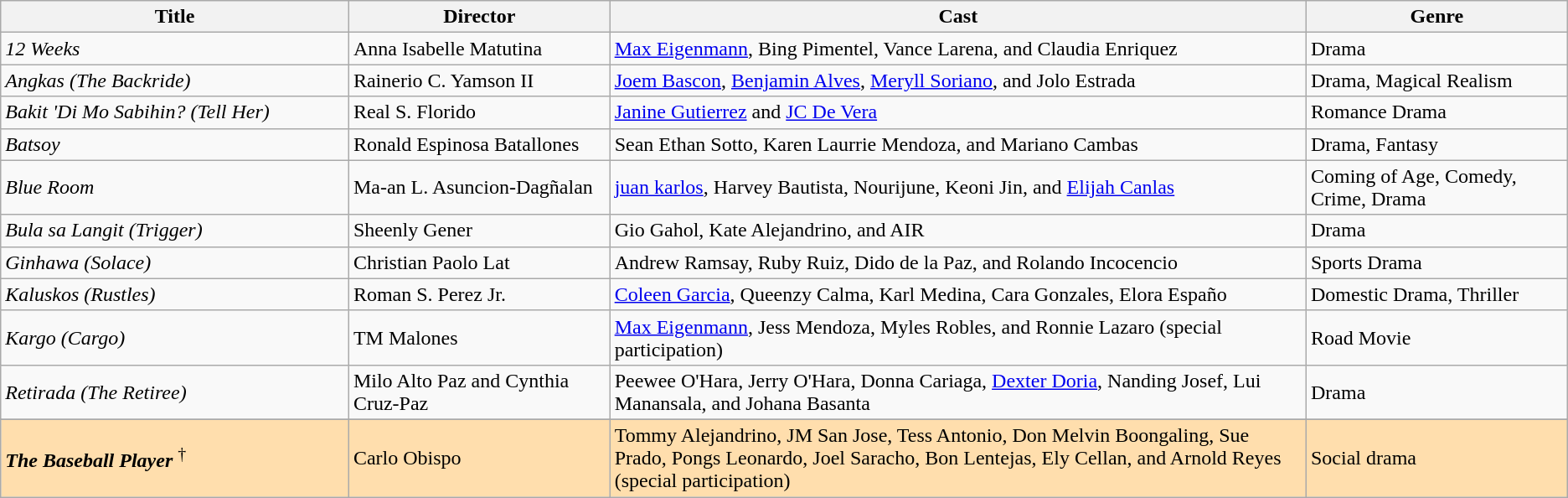<table class="wikitable">
<tr>
<th style="width:20%;">Title</th>
<th style="width:15%;">Director</th>
<th style="width:40%;">Cast</th>
<th style="width:15%;">Genre</th>
</tr>
<tr>
<td><em>12 Weeks</em></td>
<td>Anna Isabelle Matutina</td>
<td><a href='#'>Max Eigenmann</a>, Bing Pimentel, Vance Larena, and Claudia Enriquez</td>
<td>Drama</td>
</tr>
<tr>
<td><em>Angkas (The Backride)</em></td>
<td>Rainerio C. Yamson II</td>
<td><a href='#'>Joem Bascon</a>, <a href='#'>Benjamin Alves</a>, <a href='#'>Meryll Soriano</a>, and Jolo Estrada</td>
<td>Drama, Magical Realism</td>
</tr>
<tr>
<td><em>Bakit 'Di Mo Sabihin? (Tell Her)</em></td>
<td>Real S. Florido</td>
<td><a href='#'>Janine Gutierrez</a> and <a href='#'>JC De Vera</a></td>
<td>Romance Drama</td>
</tr>
<tr>
<td><em>Batsoy</em></td>
<td>Ronald Espinosa Batallones</td>
<td>Sean Ethan Sotto, Karen Laurrie Mendoza, and Mariano Cambas</td>
<td>Drama, Fantasy</td>
</tr>
<tr>
<td><em>Blue Room</em></td>
<td>Ma-an L. Asuncion-Dagñalan</td>
<td><a href='#'>juan karlos</a>, Harvey Bautista, Nourijune, Keoni Jin, and <a href='#'>Elijah Canlas</a></td>
<td>Coming of Age, Comedy, Crime, Drama</td>
</tr>
<tr>
<td><em>Bula sa Langit (Trigger)</em></td>
<td>Sheenly Gener</td>
<td>Gio Gahol, Kate Alejandrino, and AIR</td>
<td>Drama</td>
</tr>
<tr>
<td><em>Ginhawa (Solace)</em></td>
<td>Christian Paolo Lat</td>
<td>Andrew Ramsay, Ruby Ruiz, Dido de la Paz, and Rolando Incocencio</td>
<td>Sports Drama</td>
</tr>
<tr>
<td><em>Kaluskos (Rustles)</em></td>
<td>Roman S. Perez Jr.</td>
<td><a href='#'>Coleen Garcia</a>, Queenzy Calma, Karl Medina, Cara Gonzales, Elora Españo</td>
<td>Domestic Drama, Thriller</td>
</tr>
<tr>
<td><em>Kargo (Cargo)</em></td>
<td>TM Malones</td>
<td><a href='#'>Max Eigenmann</a>, Jess Mendoza, Myles Robles, and Ronnie Lazaro (special participation)</td>
<td>Road Movie</td>
</tr>
<tr>
<td><em>Retirada (The Retiree)</em></td>
<td>Milo Alto Paz and Cynthia Cruz-Paz</td>
<td>Peewee O'Hara, Jerry O'Hara, Donna Cariaga, <a href='#'>Dexter Doria</a>, Nanding Josef, Lui Manansala, and Johana Basanta</td>
<td>Drama</td>
</tr>
<tr>
</tr>
<tr style="background:#FFDEAD;">
<td><strong><em>The Baseball Player</em></strong> <sup>†</sup></td>
<td>Carlo Obispo</td>
<td>Tommy Alejandrino, JM San Jose, Tess Antonio, Don Melvin Boongaling, Sue Prado, Pongs Leonardo, Joel Saracho, Bon Lentejas, Ely Cellan, and Arnold Reyes (special participation)</td>
<td>Social drama</td>
</tr>
</table>
